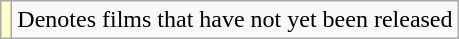<table class="wikitable">
<tr>
<td style="background:#ffc;"></td>
<td>Denotes films that have not yet been released</td>
</tr>
</table>
